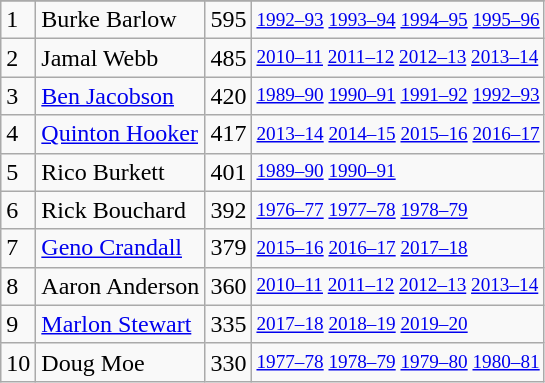<table class="wikitable">
<tr>
</tr>
<tr>
<td>1</td>
<td>Burke Barlow</td>
<td>595</td>
<td style="font-size:80%;"><a href='#'>1992–93</a> <a href='#'>1993–94</a> <a href='#'>1994–95</a> <a href='#'>1995–96</a></td>
</tr>
<tr>
<td>2</td>
<td>Jamal Webb</td>
<td>485</td>
<td style="font-size:80%;"><a href='#'>2010–11</a> <a href='#'>2011–12</a> <a href='#'>2012–13</a> <a href='#'>2013–14</a></td>
</tr>
<tr>
<td>3</td>
<td><a href='#'>Ben Jacobson</a></td>
<td>420</td>
<td style="font-size:80%;"><a href='#'>1989–90</a> <a href='#'>1990–91</a> <a href='#'>1991–92</a> <a href='#'>1992–93</a></td>
</tr>
<tr>
<td>4</td>
<td><a href='#'>Quinton Hooker</a></td>
<td>417</td>
<td style="font-size:80%;"><a href='#'>2013–14</a> <a href='#'>2014–15</a> <a href='#'>2015–16</a> <a href='#'>2016–17</a></td>
</tr>
<tr>
<td>5</td>
<td>Rico Burkett</td>
<td>401</td>
<td style="font-size:80%;"><a href='#'>1989–90</a> <a href='#'>1990–91</a></td>
</tr>
<tr>
<td>6</td>
<td>Rick Bouchard</td>
<td>392</td>
<td style="font-size:80%;"><a href='#'>1976–77</a> <a href='#'>1977–78</a> <a href='#'>1978–79</a></td>
</tr>
<tr>
<td>7</td>
<td><a href='#'>Geno Crandall</a></td>
<td>379</td>
<td style="font-size:80%;"><a href='#'>2015–16</a> <a href='#'>2016–17</a> <a href='#'>2017–18</a></td>
</tr>
<tr>
<td>8</td>
<td>Aaron Anderson</td>
<td>360</td>
<td style="font-size:80%;"><a href='#'>2010–11</a> <a href='#'>2011–12</a> <a href='#'>2012–13</a> <a href='#'>2013–14</a></td>
</tr>
<tr>
<td>9</td>
<td><a href='#'>Marlon Stewart</a></td>
<td>335</td>
<td style="font-size:80%;"><a href='#'>2017–18</a> <a href='#'>2018–19</a> <a href='#'>2019–20</a></td>
</tr>
<tr>
<td>10</td>
<td>Doug Moe</td>
<td>330</td>
<td style="font-size:80%;"><a href='#'>1977–78</a> <a href='#'>1978–79</a> <a href='#'>1979–80</a> <a href='#'>1980–81</a></td>
</tr>
</table>
